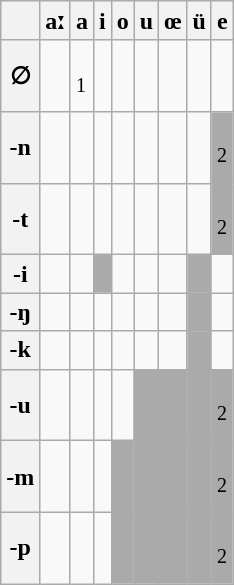<table class="wikitable">
<tr>
<th></th>
<th>aː</th>
<th>a</th>
<th>i</th>
<th>o</th>
<th>u</th>
<th>œ</th>
<th>ü</th>
<th>e</th>
</tr>
<tr>
<th>∅</th>
<td><strong></strong><br></td>
<td><strong></strong><br><sup>1</sup></td>
<td><strong></strong><br></td>
<td><strong></strong><br></td>
<td><strong></strong><br></td>
<td><strong></strong><br></td>
<td><strong></strong><br></td>
<td><strong></strong><br></td>
</tr>
<tr>
<th>-n</th>
<td><strong></strong><br></td>
<td><strong></strong><br></td>
<td><br></td>
<td><br></td>
<td><br></td>
<td><br></td>
<td><br></td>
<td style="background: #aaa;"><br><sup>2</sup></td>
</tr>
<tr>
<th>-t</th>
<td><br></td>
<td><br></td>
<td><br></td>
<td><br></td>
<td><br></td>
<td><br></td>
<td><br></td>
<td style="background: #aaa;"><br><sup>2</sup></td>
</tr>
<tr>
<th>-i</th>
<td><strong></strong><br></td>
<td><strong></strong><br></td>
<td style="background: #aaa;"></td>
<td><br></td>
<td><br></td>
<td><br></td>
<td style="background: #aaa;"></td>
<td><br></td>
</tr>
<tr>
<th>-ŋ</th>
<td><strong></strong><br></td>
<td><strong></strong><br></td>
<td><br></td>
<td><br></td>
<td><br></td>
<td><br></td>
<td style="background: #aaa;"></td>
<td><br></td>
</tr>
<tr>
<th>-k</th>
<td><br></td>
<td><br></td>
<td><br></td>
<td><br></td>
<td><br></td>
<td><br></td>
<td style="background: #aaa;"></td>
<td><br></td>
</tr>
<tr>
<th>-u</th>
<td><strong></strong><br></td>
<td><strong></strong><br></td>
<td><br></td>
<td><br></td>
<td style="background: #aaa;"></td>
<td style="background: #aaa;"></td>
<td style="background: #aaa;"></td>
<td style="background: #aaa;"><br><sup>2</sup></td>
</tr>
<tr>
<th>-m</th>
<td><br></td>
<td><br></td>
<td><br></td>
<td style="background: #aaa;"></td>
<td style="background: #aaa;"></td>
<td style="background: #aaa;"></td>
<td style="background: #aaa;"></td>
<td style="background: #aaa;"><br><sup>2</sup></td>
</tr>
<tr>
<th>-p</th>
<td><br></td>
<td><br></td>
<td><br></td>
<td style="background: #aaa;"></td>
<td style="background: #aaa;"></td>
<td style="background: #aaa;"></td>
<td style="background: #aaa;"></td>
<td style="background: #aaa;"><br><sup>2</sup></td>
</tr>
</table>
